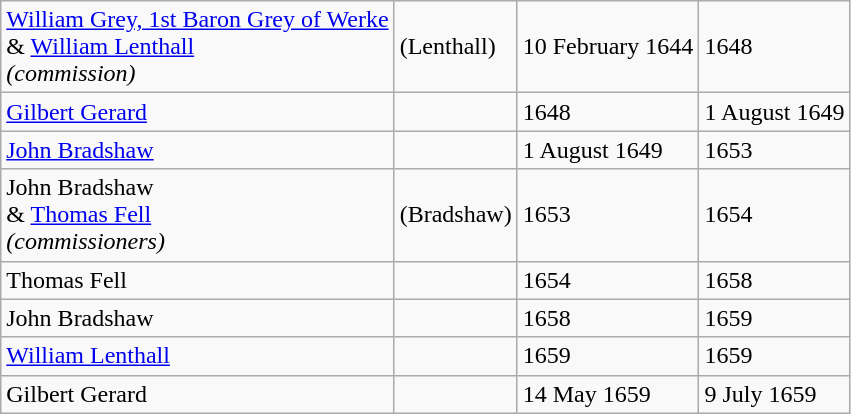<table class="wikitable">
<tr>
<td><a href='#'>William Grey, 1st Baron Grey of Werke</a><br>& <a href='#'>William Lenthall</a><br><em>(commission)</em></td>
<td> (Lenthall)</td>
<td>10 February 1644</td>
<td>1648</td>
</tr>
<tr>
<td><a href='#'>Gilbert Gerard</a></td>
<td></td>
<td>1648</td>
<td>1 August 1649</td>
</tr>
<tr>
<td><a href='#'>John Bradshaw</a></td>
<td></td>
<td>1 August 1649</td>
<td>1653</td>
</tr>
<tr>
<td>John Bradshaw<br>& <a href='#'>Thomas Fell</a><br><em>(commissioners)</em></td>
<td> (Bradshaw)</td>
<td>1653</td>
<td>1654</td>
</tr>
<tr>
<td>Thomas Fell</td>
<td></td>
<td>1654</td>
<td>1658</td>
</tr>
<tr>
<td>John Bradshaw</td>
<td></td>
<td>1658</td>
<td>1659</td>
</tr>
<tr>
<td><a href='#'>William Lenthall</a></td>
<td></td>
<td>1659</td>
<td>1659</td>
</tr>
<tr>
<td>Gilbert Gerard</td>
<td></td>
<td>14 May 1659</td>
<td>9 July 1659</td>
</tr>
</table>
